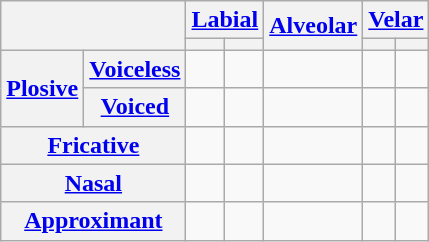<table class="wikitable">
<tr>
<th rowspan=2 colspan=2></th>
<th colspan=2><a href='#'>Labial</a></th>
<th rowspan=2><a href='#'>Alveolar</a></th>
<th colspan=2><a href='#'>Velar</a></th>
</tr>
<tr>
<th></th>
<th></th>
<th></th>
<th></th>
</tr>
<tr>
<th rowspan=2><a href='#'>Plosive</a></th>
<th><a href='#'>Voiceless</a></th>
<td></td>
<td> </td>
<td></td>
<td></td>
<td> </td>
</tr>
<tr>
<th><a href='#'>Voiced</a></th>
<td></td>
<td> </td>
<td></td>
<td></td>
<td> </td>
</tr>
<tr>
<th colspan=2><a href='#'>Fricative</a></th>
<td> </td>
<td></td>
<td></td>
<td> </td>
<td></td>
</tr>
<tr>
<th colspan=2><a href='#'>Nasal</a></th>
<td></td>
<td> </td>
<td></td>
<td></td>
<td></td>
</tr>
<tr>
<th colspan=2><a href='#'>Approximant</a></th>
<td></td>
<td></td>
<td></td>
<td> </td>
<td></td>
</tr>
</table>
